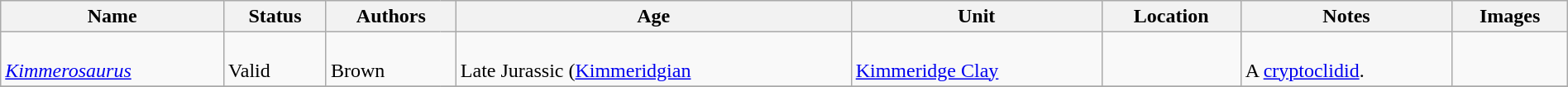<table class="wikitable sortable" align="center" width="100%">
<tr>
<th>Name</th>
<th>Status</th>
<th colspan="2">Authors</th>
<th>Age</th>
<th>Unit</th>
<th>Location</th>
<th>Notes</th>
<th>Images</th>
</tr>
<tr>
<td><br><em><a href='#'>Kimmerosaurus</a></em></td>
<td><br>Valid</td>
<td style="border-right:0px" valign="top"><br>Brown</td>
<td style="border-left:0px" valign="top"></td>
<td><br>Late Jurassic (<a href='#'>Kimmeridgian</a></td>
<td><br><a href='#'>Kimmeridge Clay</a></td>
<td><br></td>
<td><br>A <a href='#'>cryptoclidid</a>.</td>
<td></td>
</tr>
<tr>
</tr>
</table>
